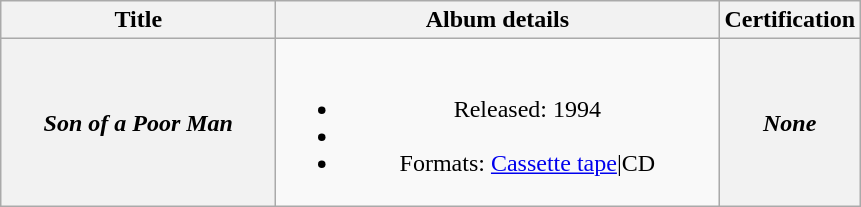<table class="wikitable sortable mw-collapsible mw-collapsed plainrowheaders" style="text-align:center;">
<tr>
<th scope="col" style="width:11em;">Title</th>
<th scope="col" style="width:18em;">Album details</th>
<th>Certification</th>
</tr>
<tr>
<th scope="row"><em>Son of a Poor Man</em></th>
<td><br><ul><li>Released: 1994</li><li></li><li>Formats: <a href='#'>Cassette tape</a>|CD</li></ul></td>
<th scope="row"><em>None</em></th>
</tr>
</table>
